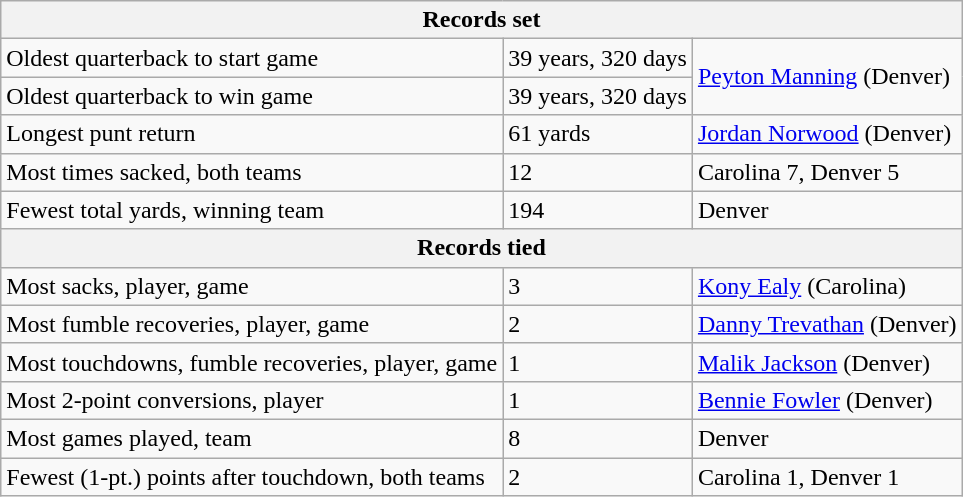<table class="wikitable">
<tr>
<th colspan=3>Records set</th>
</tr>
<tr>
<td>Oldest quarterback to start game</td>
<td>39 years, 320 days</td>
<td rowspan="2"><a href='#'>Peyton Manning</a> (Denver)</td>
</tr>
<tr>
<td>Oldest quarterback to win game</td>
<td>39 years, 320 days</td>
</tr>
<tr>
<td>Longest punt return</td>
<td>61 yards</td>
<td><a href='#'>Jordan Norwood</a> (Denver)</td>
</tr>
<tr>
<td>Most times sacked, both teams</td>
<td>12</td>
<td>Carolina 7, Denver 5</td>
</tr>
<tr>
<td>Fewest total yards, winning team</td>
<td>194</td>
<td>Denver</td>
</tr>
<tr>
<th colspan=3>Records tied</th>
</tr>
<tr>
<td>Most sacks, player, game</td>
<td>3</td>
<td><a href='#'>Kony Ealy</a> (Carolina)</td>
</tr>
<tr>
<td>Most fumble recoveries, player, game</td>
<td>2</td>
<td><a href='#'>Danny Trevathan</a> (Denver)</td>
</tr>
<tr>
<td>Most touchdowns, fumble recoveries, player, game</td>
<td>1</td>
<td><a href='#'>Malik Jackson</a> (Denver)</td>
</tr>
<tr>
<td>Most 2-point conversions, player</td>
<td>1</td>
<td><a href='#'>Bennie Fowler</a> (Denver)</td>
</tr>
<tr>
<td>Most games played, team</td>
<td>8</td>
<td>Denver</td>
</tr>
<tr>
<td>Fewest (1-pt.) points after touchdown, both teams</td>
<td>2</td>
<td>Carolina 1, Denver 1</td>
</tr>
</table>
